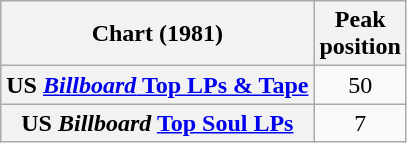<table class="wikitable sortable plainrowheaders">
<tr>
<th scope="col">Chart (1981)</th>
<th scope="col">Peak<br>position</th>
</tr>
<tr>
<th scope="row">US <a href='#'><em>Billboard</em> Top LPs & Tape</a></th>
<td style="text-align:center;">50</td>
</tr>
<tr>
<th scope="row">US <em>Billboard</em> <a href='#'>Top Soul LPs</a></th>
<td style="text-align:center;">7</td>
</tr>
</table>
